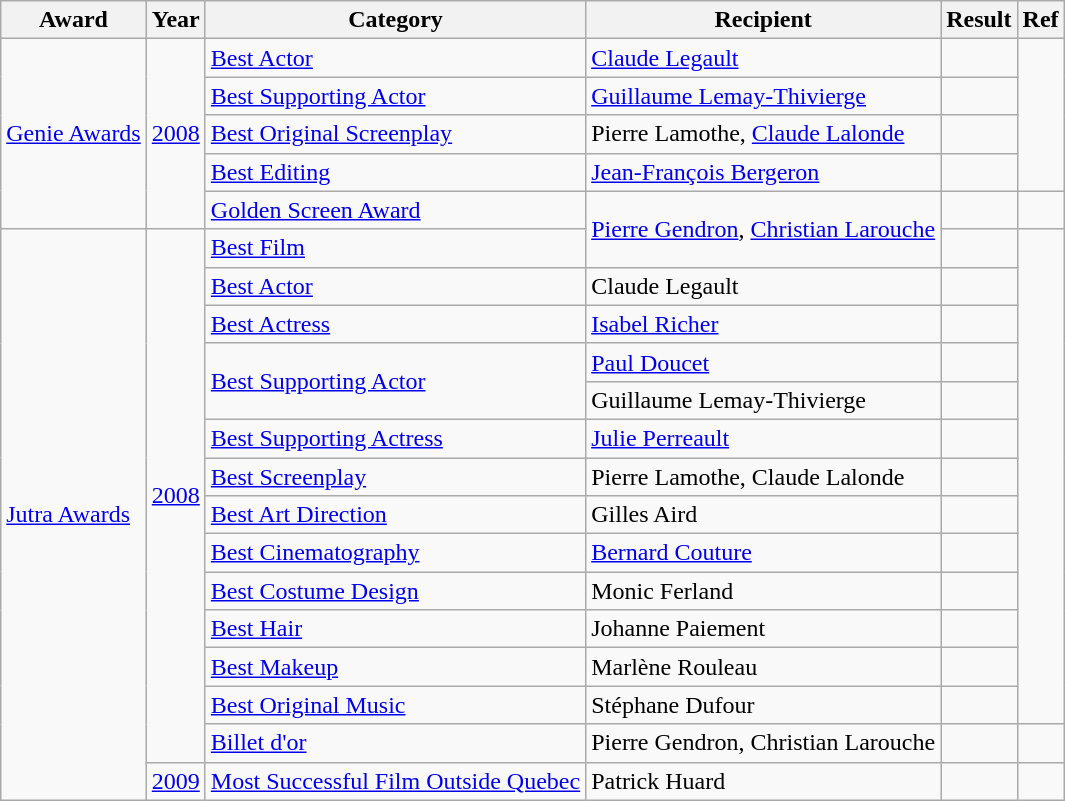<table class="wikitable">
<tr>
<th>Award</th>
<th>Year</th>
<th>Category</th>
<th>Recipient</th>
<th>Result</th>
<th>Ref</th>
</tr>
<tr>
<td rowspan=5><a href='#'>Genie Awards</a></td>
<td rowspan=5><a href='#'>2008</a></td>
<td><a href='#'>Best Actor</a></td>
<td><a href='#'>Claude Legault</a></td>
<td></td>
<td rowspan=4></td>
</tr>
<tr>
<td><a href='#'>Best Supporting Actor</a></td>
<td><a href='#'>Guillaume Lemay-Thivierge</a></td>
<td></td>
</tr>
<tr>
<td><a href='#'>Best Original Screenplay</a></td>
<td>Pierre Lamothe, <a href='#'>Claude Lalonde</a></td>
<td></td>
</tr>
<tr>
<td><a href='#'>Best Editing</a></td>
<td><a href='#'>Jean-François Bergeron</a></td>
<td></td>
</tr>
<tr>
<td><a href='#'>Golden Screen Award</a></td>
<td rowspan=2><a href='#'>Pierre Gendron</a>, <a href='#'>Christian Larouche</a></td>
<td></td>
<td></td>
</tr>
<tr>
<td rowspan=15><a href='#'>Jutra Awards</a></td>
<td rowspan=14><a href='#'>2008</a></td>
<td><a href='#'>Best Film</a></td>
<td></td>
<td rowspan=13></td>
</tr>
<tr>
<td><a href='#'>Best Actor</a></td>
<td>Claude Legault</td>
<td></td>
</tr>
<tr>
<td><a href='#'>Best Actress</a></td>
<td><a href='#'>Isabel Richer</a></td>
<td></td>
</tr>
<tr>
<td rowspan=2><a href='#'>Best Supporting Actor</a></td>
<td><a href='#'>Paul Doucet</a></td>
<td></td>
</tr>
<tr>
<td>Guillaume Lemay-Thivierge</td>
<td></td>
</tr>
<tr>
<td><a href='#'>Best Supporting Actress</a></td>
<td><a href='#'>Julie Perreault</a></td>
<td></td>
</tr>
<tr>
<td><a href='#'>Best Screenplay</a></td>
<td>Pierre Lamothe, Claude Lalonde</td>
<td></td>
</tr>
<tr>
<td><a href='#'>Best Art Direction</a></td>
<td>Gilles Aird</td>
<td></td>
</tr>
<tr>
<td><a href='#'>Best Cinematography</a></td>
<td><a href='#'>Bernard Couture</a></td>
<td></td>
</tr>
<tr>
<td><a href='#'>Best Costume Design</a></td>
<td>Monic Ferland</td>
<td></td>
</tr>
<tr>
<td><a href='#'>Best Hair</a></td>
<td>Johanne Paiement</td>
<td></td>
</tr>
<tr>
<td><a href='#'>Best Makeup</a></td>
<td>Marlène Rouleau</td>
<td></td>
</tr>
<tr>
<td><a href='#'>Best Original Music</a></td>
<td>Stéphane Dufour</td>
<td></td>
</tr>
<tr>
<td><a href='#'>Billet d'or</a></td>
<td>Pierre Gendron, Christian Larouche</td>
<td></td>
<td></td>
</tr>
<tr>
<td><a href='#'>2009</a></td>
<td><a href='#'>Most Successful Film Outside Quebec</a></td>
<td>Patrick Huard</td>
<td></td>
<td></td>
</tr>
</table>
